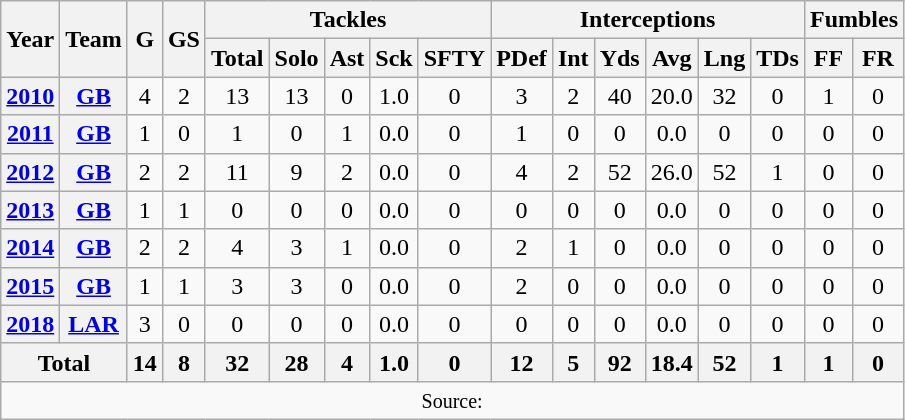<table class="wikitable" style="text-align: center;">
<tr>
<th rowspan=2>Year</th>
<th rowspan=2>Team</th>
<th rowspan=2>G</th>
<th rowspan=2>GS</th>
<th colspan=5>Tackles</th>
<th colspan=6>Interceptions</th>
<th colspan=2>Fumbles</th>
</tr>
<tr>
<th>Total</th>
<th>Solo</th>
<th>Ast</th>
<th>Sck</th>
<th>SFTY</th>
<th>PDef</th>
<th>Int</th>
<th>Yds</th>
<th>Avg</th>
<th>Lng</th>
<th>TDs</th>
<th>FF</th>
<th>FR</th>
</tr>
<tr>
<th><a href='#'>2010</a></th>
<th><a href='#'>GB</a></th>
<td>4</td>
<td>2</td>
<td>13</td>
<td>13</td>
<td>0</td>
<td>1.0</td>
<td>0</td>
<td>3</td>
<td>2</td>
<td>40</td>
<td>20.0</td>
<td>32</td>
<td>0</td>
<td>1</td>
<td>0</td>
</tr>
<tr>
<th><a href='#'>2011</a></th>
<th><a href='#'>GB</a></th>
<td>1</td>
<td>0</td>
<td>1</td>
<td>0</td>
<td>1</td>
<td>0.0</td>
<td>0</td>
<td>1</td>
<td>0</td>
<td>0</td>
<td>0.0</td>
<td>0</td>
<td>0</td>
<td>0</td>
<td>0</td>
</tr>
<tr>
<th><a href='#'>2012</a></th>
<th><a href='#'>GB</a></th>
<td>2</td>
<td>2</td>
<td>11</td>
<td>9</td>
<td>2</td>
<td>0.0</td>
<td>0</td>
<td>4</td>
<td>2</td>
<td>52</td>
<td>26.0</td>
<td>52</td>
<td>1</td>
<td>0</td>
<td>0</td>
</tr>
<tr>
<th><a href='#'>2013</a></th>
<th><a href='#'>GB</a></th>
<td>1</td>
<td>1</td>
<td>0</td>
<td>0</td>
<td>0</td>
<td>0.0</td>
<td>0</td>
<td>0</td>
<td>0</td>
<td>0</td>
<td>0.0</td>
<td>0</td>
<td>0</td>
<td>0</td>
<td>0</td>
</tr>
<tr>
<th><a href='#'>2014</a></th>
<th><a href='#'>GB</a></th>
<td>2</td>
<td>2</td>
<td>4</td>
<td>3</td>
<td>1</td>
<td>0.0</td>
<td>0</td>
<td>2</td>
<td>1</td>
<td>0</td>
<td>0.0</td>
<td>0</td>
<td>0</td>
<td>0</td>
<td>0</td>
</tr>
<tr>
<th><a href='#'>2015</a></th>
<th><a href='#'>GB</a></th>
<td>1</td>
<td>1</td>
<td>3</td>
<td>3</td>
<td>0</td>
<td>0.0</td>
<td>0</td>
<td>2</td>
<td>0</td>
<td>0</td>
<td>0.0</td>
<td>0</td>
<td>0</td>
<td>0</td>
<td>0</td>
</tr>
<tr>
<th><a href='#'>2018</a></th>
<th><a href='#'>LAR</a></th>
<td>3</td>
<td>0</td>
<td>0</td>
<td>0</td>
<td>0</td>
<td>0.0</td>
<td>0</td>
<td>0</td>
<td>0</td>
<td>0</td>
<td>0.0</td>
<td>0</td>
<td>0</td>
<td>0</td>
<td>0</td>
</tr>
<tr>
<th colspan=2>Total</th>
<th>14</th>
<th>8</th>
<th>32</th>
<th>28</th>
<th>4</th>
<th>1.0</th>
<th>0</th>
<th>12</th>
<th>5</th>
<th>92</th>
<th>18.4</th>
<th>52</th>
<th>1</th>
<th>1</th>
<th>0</th>
</tr>
<tr>
<td colspan="17"><small>Source: </small></td>
</tr>
</table>
